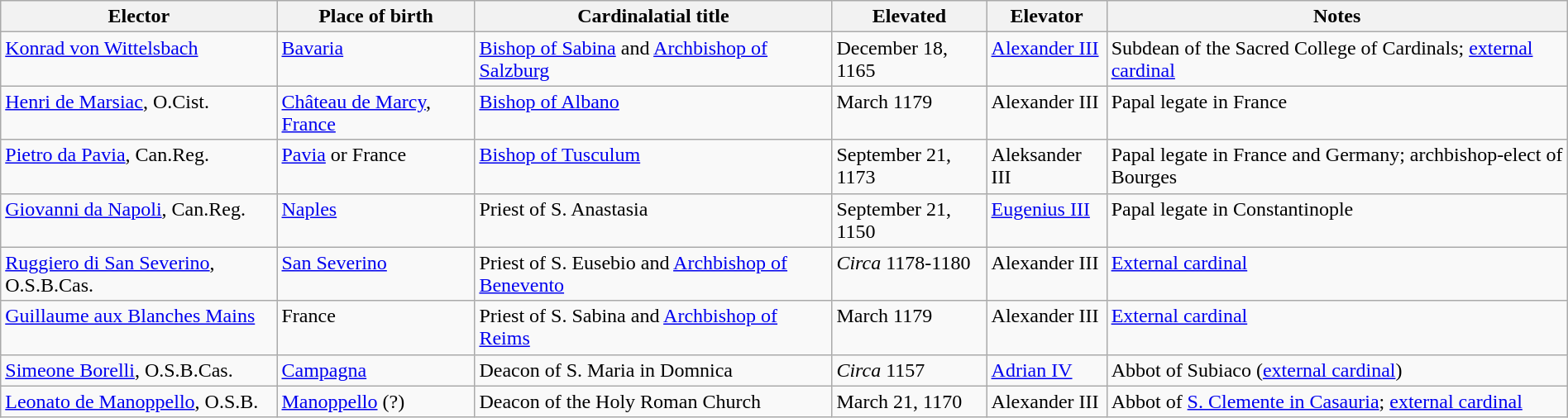<table class="wikitable sortable" style="width:100%">
<tr>
<th width="*">Elector</th>
<th width="*">Place of birth</th>
<th width="*">Cardinalatial title</th>
<th width="*">Elevated</th>
<th width="*">Elevator</th>
<th width="*">Notes</th>
</tr>
<tr valign="top">
<td><a href='#'>Konrad von Wittelsbach</a></td>
<td><a href='#'>Bavaria</a></td>
<td><a href='#'>Bishop of Sabina</a> and <a href='#'>Archbishop of Salzburg</a></td>
<td>December 18, 1165</td>
<td><a href='#'>Alexander III</a></td>
<td>Subdean of the Sacred College of Cardinals; <a href='#'>external cardinal</a></td>
</tr>
<tr valign="top">
<td><a href='#'>Henri de Marsiac</a>, O.Cist.</td>
<td><a href='#'>Château de Marcy</a>, <a href='#'>France</a></td>
<td><a href='#'>Bishop of Albano</a></td>
<td>March 1179</td>
<td>Alexander III</td>
<td>Papal legate in France</td>
</tr>
<tr valign="top">
<td><a href='#'>Pietro da Pavia</a>, Can.Reg.</td>
<td><a href='#'>Pavia</a> or France</td>
<td><a href='#'>Bishop of Tusculum</a></td>
<td>September 21, 1173</td>
<td>Aleksander III</td>
<td>Papal legate in France and Germany; archbishop-elect of Bourges</td>
</tr>
<tr valign="top">
<td><a href='#'>Giovanni da Napoli</a>, Can.Reg.</td>
<td><a href='#'>Naples</a></td>
<td>Priest of S. Anastasia</td>
<td>September 21, 1150</td>
<td><a href='#'>Eugenius III</a></td>
<td>Papal legate in Constantinople</td>
</tr>
<tr valign="top">
<td><a href='#'>Ruggiero di San Severino</a>, O.S.B.Cas.</td>
<td><a href='#'>San Severino</a></td>
<td>Priest of S. Eusebio and <a href='#'>Archbishop of Benevento</a></td>
<td><em>Circa</em> 1178-1180</td>
<td>Alexander III</td>
<td><a href='#'>External cardinal</a></td>
</tr>
<tr valign="top">
<td><a href='#'>Guillaume aux Blanches Mains</a></td>
<td>France</td>
<td>Priest of S. Sabina and <a href='#'>Archbishop of Reims</a></td>
<td>March 1179</td>
<td>Alexander III</td>
<td><a href='#'>External cardinal</a></td>
</tr>
<tr valign="top">
<td><a href='#'>Simeone Borelli</a>, O.S.B.Cas.</td>
<td><a href='#'>Campagna</a></td>
<td>Deacon of S. Maria in Domnica</td>
<td><em>Circa</em> 1157</td>
<td><a href='#'>Adrian IV</a></td>
<td>Abbot of Subiaco (<a href='#'>external cardinal</a>)</td>
</tr>
<tr valign="top">
<td><a href='#'>Leonato de Manoppello</a>, O.S.B.</td>
<td><a href='#'>Manoppello</a> (?)</td>
<td>Deacon of the Holy Roman Church</td>
<td>March 21, 1170</td>
<td>Alexander III</td>
<td>Abbot of <a href='#'>S. Clemente in Casauria</a>; <a href='#'>external cardinal</a></td>
</tr>
</table>
